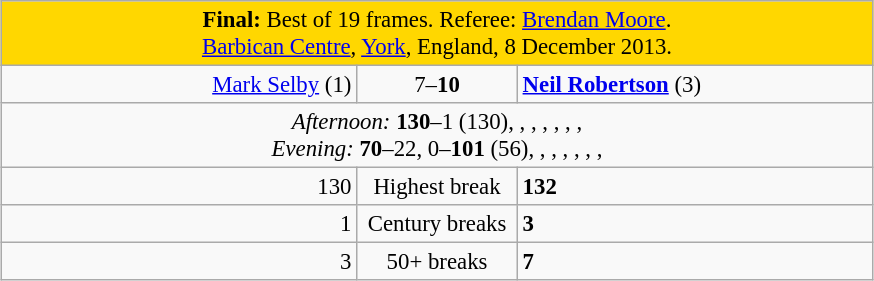<table class="wikitable" style="font-size: 95%; margin: 1em auto 1em auto;">
<tr>
<td colspan="3" align="center" bgcolor="#ffd700"><strong>Final:</strong> Best of 19 frames. Referee: <a href='#'>Brendan Moore</a>.<br><a href='#'>Barbican Centre</a>, <a href='#'>York</a>, England, 8 December 2013.</td>
</tr>
<tr>
<td width="230" align="right"><a href='#'>Mark Selby</a> (1)<br></td>
<td width="100" align="center">7–<strong>10</strong></td>
<td width="230"><strong><a href='#'>Neil Robertson</a></strong> (3)<br></td>
</tr>
<tr>
<td colspan="3" align="center" style="font-size: 100%"><em>Afternoon:</em> <strong>130</strong>–1 (130), , , , , , , <br> <em>Evening:</em> <strong>70</strong>–22, 0–<strong>101</strong> (56), , , , , , , </td>
</tr>
<tr>
<td align="right">130</td>
<td align="center">Highest break</td>
<td><strong>132</strong></td>
</tr>
<tr>
<td align="right">1</td>
<td align="center">Century breaks</td>
<td><strong>3</strong></td>
</tr>
<tr>
<td align="right">3</td>
<td align="center">50+ breaks</td>
<td><strong>7</strong></td>
</tr>
</table>
